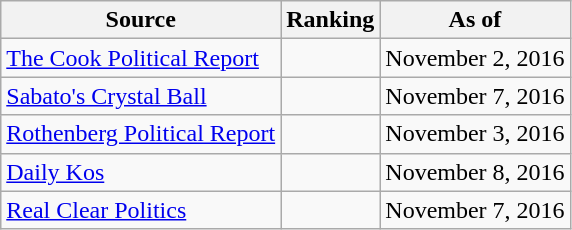<table class="wikitable" style="text-align:center">
<tr>
<th>Source</th>
<th>Ranking</th>
<th>As of</th>
</tr>
<tr>
<td align=left><a href='#'>The Cook Political Report</a></td>
<td></td>
<td>November 2, 2016</td>
</tr>
<tr>
<td align=left><a href='#'>Sabato's Crystal Ball</a></td>
<td></td>
<td>November 7, 2016</td>
</tr>
<tr>
<td align=left><a href='#'>Rothenberg Political Report</a></td>
<td></td>
<td>November 3, 2016</td>
</tr>
<tr>
<td align=left><a href='#'>Daily Kos</a></td>
<td></td>
<td>November 8, 2016</td>
</tr>
<tr>
<td align=left><a href='#'>Real Clear Politics</a></td>
<td></td>
<td>November 7, 2016</td>
</tr>
</table>
